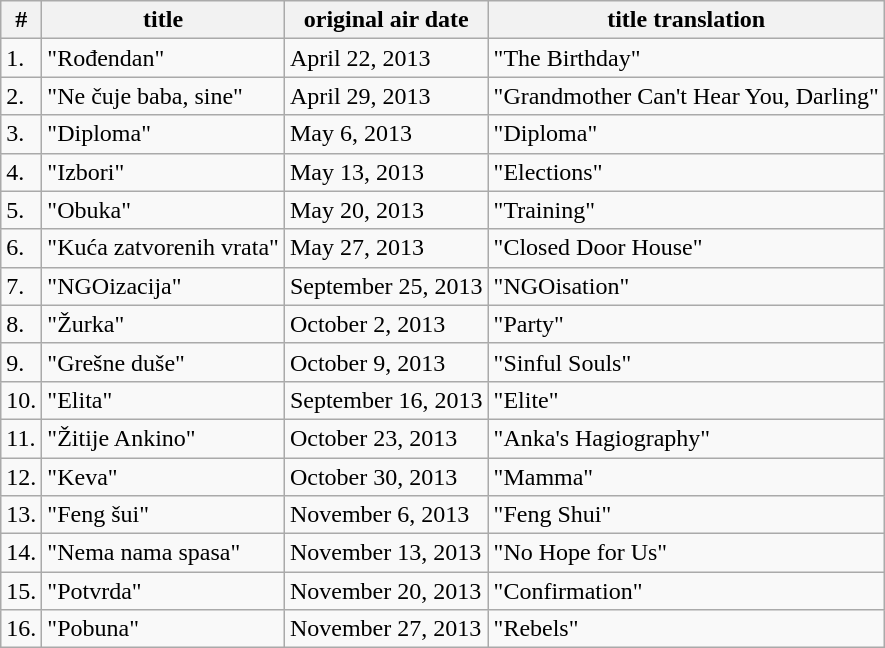<table class="wikitable">
<tr>
<th>#</th>
<th>title</th>
<th>original air date</th>
<th>title translation</th>
</tr>
<tr>
<td>1.</td>
<td>"Rođendan"</td>
<td>April 22, 2013</td>
<td>"The Birthday"</td>
</tr>
<tr>
<td>2.</td>
<td>"Ne čuje baba, sine"</td>
<td>April 29, 2013</td>
<td>"Grandmother Can't Hear You, Darling"</td>
</tr>
<tr>
<td>3.</td>
<td>"Diploma"</td>
<td>May 6, 2013</td>
<td>"Diploma"</td>
</tr>
<tr>
<td>4.</td>
<td>"Izbori"</td>
<td>May 13, 2013</td>
<td>"Elections"</td>
</tr>
<tr>
<td>5.</td>
<td>"Obuka"</td>
<td>May 20, 2013</td>
<td>"Training"</td>
</tr>
<tr>
<td>6.</td>
<td>"Kuća zatvorenih vrata"</td>
<td>May 27, 2013</td>
<td>"Closed Door House"</td>
</tr>
<tr>
<td>7.</td>
<td>"NGOizacija"</td>
<td>September 25, 2013</td>
<td>"NGOisation"</td>
</tr>
<tr>
<td>8.</td>
<td>"Žurka"</td>
<td>October 2, 2013</td>
<td>"Party"</td>
</tr>
<tr>
<td>9.</td>
<td>"Grešne duše"</td>
<td>October 9, 2013</td>
<td>"Sinful Souls"</td>
</tr>
<tr>
<td>10.</td>
<td>"Elita"</td>
<td>September 16, 2013</td>
<td>"Elite"</td>
</tr>
<tr>
<td>11.</td>
<td>"Žitije Ankino"</td>
<td>October 23, 2013</td>
<td>"Anka's Hagiography"</td>
</tr>
<tr>
<td>12.</td>
<td>"Keva"</td>
<td>October 30, 2013</td>
<td>"Mamma"</td>
</tr>
<tr>
<td>13.</td>
<td>"Feng šui"</td>
<td>November 6, 2013</td>
<td>"Feng Shui"</td>
</tr>
<tr>
<td>14.</td>
<td>"Nema nama spasa"</td>
<td>November 13, 2013</td>
<td>"No Hope for Us"</td>
</tr>
<tr>
<td>15.</td>
<td>"Potvrda"</td>
<td>November 20, 2013</td>
<td>"Confirmation"</td>
</tr>
<tr>
<td>16.</td>
<td>"Pobuna"</td>
<td>November 27, 2013</td>
<td>"Rebels"</td>
</tr>
</table>
